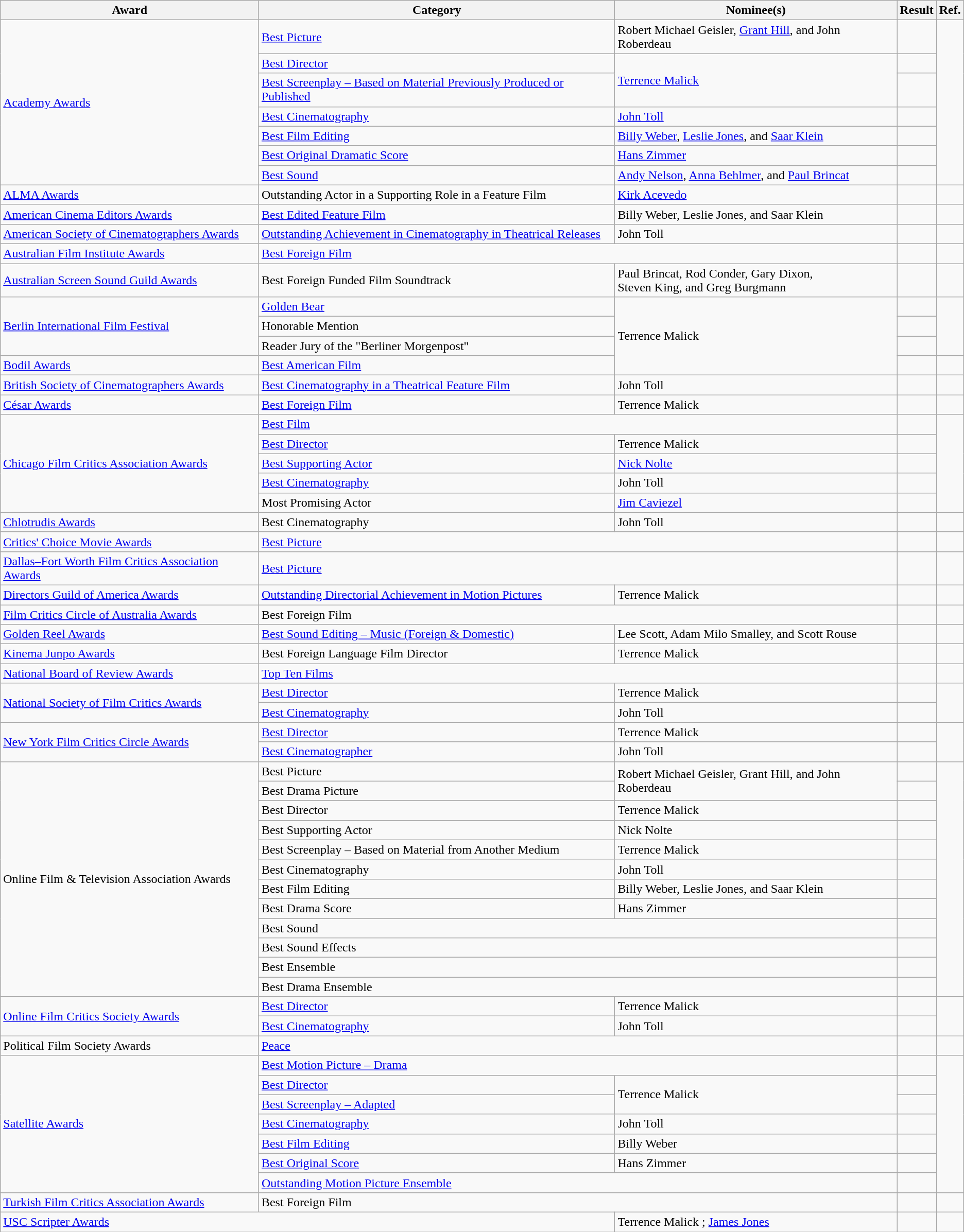<table class="wikitable plainrowheaders sortable">
<tr>
<th>Award</th>
<th>Category</th>
<th>Nominee(s)</th>
<th>Result</th>
<th>Ref.</th>
</tr>
<tr>
<td rowspan="7"><a href='#'>Academy Awards</a></td>
<td><a href='#'>Best Picture</a></td>
<td>Robert Michael Geisler, <a href='#'>Grant Hill</a>, and John Roberdeau</td>
<td></td>
<td align="center" rowspan="7"></td>
</tr>
<tr>
<td><a href='#'>Best Director</a></td>
<td rowspan="2"><a href='#'>Terrence Malick</a></td>
<td></td>
</tr>
<tr>
<td><a href='#'>Best Screenplay – Based on Material Previously Produced or Published</a></td>
<td></td>
</tr>
<tr>
<td><a href='#'>Best Cinematography</a></td>
<td><a href='#'>John Toll</a></td>
<td></td>
</tr>
<tr>
<td><a href='#'>Best Film Editing</a></td>
<td><a href='#'>Billy Weber</a>, <a href='#'>Leslie Jones</a>, and <a href='#'>Saar Klein</a></td>
<td></td>
</tr>
<tr>
<td><a href='#'>Best Original Dramatic Score</a></td>
<td><a href='#'>Hans Zimmer</a></td>
<td></td>
</tr>
<tr>
<td><a href='#'>Best Sound</a></td>
<td><a href='#'>Andy Nelson</a>, <a href='#'>Anna Behlmer</a>, and <a href='#'>Paul Brincat</a></td>
<td></td>
</tr>
<tr>
<td><a href='#'>ALMA Awards</a></td>
<td>Outstanding Actor in a Supporting Role in a Feature Film</td>
<td><a href='#'>Kirk Acevedo</a></td>
<td></td>
<td align="center"></td>
</tr>
<tr>
<td><a href='#'>American Cinema Editors Awards</a></td>
<td><a href='#'>Best Edited Feature Film</a></td>
<td>Billy Weber, Leslie Jones, and Saar Klein</td>
<td></td>
<td align="center"></td>
</tr>
<tr>
<td><a href='#'>American Society of Cinematographers Awards</a></td>
<td><a href='#'>Outstanding Achievement in Cinematography in Theatrical Releases</a></td>
<td>John Toll</td>
<td></td>
<td align="center"></td>
</tr>
<tr>
<td><a href='#'>Australian Film Institute Awards</a></td>
<td colspan="2"><a href='#'>Best Foreign Film</a></td>
<td></td>
<td align="center"></td>
</tr>
<tr>
<td><a href='#'>Australian Screen Sound Guild Awards</a></td>
<td>Best Foreign Funded Film Soundtrack</td>
<td>Paul Brincat, Rod Conder, Gary Dixon, <br> Steven King, and Greg Burgmann</td>
<td></td>
<td align="center"></td>
</tr>
<tr>
<td rowspan="3"><a href='#'>Berlin International Film Festival</a></td>
<td><a href='#'>Golden Bear</a></td>
<td rowspan="4">Terrence Malick</td>
<td></td>
<td align="center" rowspan="3"> <br> </td>
</tr>
<tr>
<td>Honorable Mention</td>
<td></td>
</tr>
<tr>
<td>Reader Jury of the "Berliner Morgenpost"</td>
<td></td>
</tr>
<tr>
<td><a href='#'>Bodil Awards</a></td>
<td><a href='#'>Best American Film</a></td>
<td></td>
</tr>
<tr>
<td><a href='#'>British Society of Cinematographers Awards</a></td>
<td><a href='#'>Best Cinematography in a Theatrical Feature Film</a></td>
<td>John Toll</td>
<td></td>
<td align="center"></td>
</tr>
<tr>
<td><a href='#'>César Awards</a></td>
<td><a href='#'>Best Foreign Film</a></td>
<td>Terrence Malick</td>
<td></td>
<td align="center"></td>
</tr>
<tr>
<td rowspan="5"><a href='#'>Chicago Film Critics Association Awards</a></td>
<td colspan="2"><a href='#'>Best Film</a></td>
<td></td>
<td align="center" rowspan="5"></td>
</tr>
<tr>
<td><a href='#'>Best Director</a></td>
<td>Terrence Malick</td>
<td></td>
</tr>
<tr>
<td><a href='#'>Best Supporting Actor</a></td>
<td><a href='#'>Nick Nolte</a></td>
<td></td>
</tr>
<tr>
<td><a href='#'>Best Cinematography</a></td>
<td>John Toll</td>
<td></td>
</tr>
<tr>
<td>Most Promising Actor</td>
<td><a href='#'>Jim Caviezel</a></td>
<td></td>
</tr>
<tr>
<td><a href='#'>Chlotrudis Awards</a></td>
<td>Best Cinematography</td>
<td>John Toll</td>
<td></td>
<td align="center"></td>
</tr>
<tr>
<td><a href='#'>Critics' Choice Movie Awards</a></td>
<td colspan="2"><a href='#'>Best Picture</a></td>
<td></td>
<td align="center"></td>
</tr>
<tr>
<td><a href='#'>Dallas–Fort Worth Film Critics Association Awards</a></td>
<td colspan="2"><a href='#'>Best Picture</a></td>
<td></td>
<td align="center"></td>
</tr>
<tr>
<td><a href='#'>Directors Guild of America Awards</a></td>
<td><a href='#'>Outstanding Directorial Achievement in Motion Pictures</a></td>
<td>Terrence Malick</td>
<td></td>
<td align="center"></td>
</tr>
<tr>
<td><a href='#'>Film Critics Circle of Australia Awards</a></td>
<td colspan="2">Best Foreign Film</td>
<td></td>
<td align="center"></td>
</tr>
<tr>
<td><a href='#'>Golden Reel Awards</a></td>
<td><a href='#'>Best Sound Editing – Music (Foreign & Domestic)</a></td>
<td>Lee Scott, Adam Milo Smalley, and Scott Rouse</td>
<td></td>
<td align="center"></td>
</tr>
<tr>
<td><a href='#'>Kinema Junpo Awards</a></td>
<td>Best Foreign Language Film Director</td>
<td>Terrence Malick</td>
<td></td>
<td align="center"></td>
</tr>
<tr>
<td><a href='#'>National Board of Review Awards</a></td>
<td colspan="2"><a href='#'>Top Ten Films</a></td>
<td></td>
<td align="center"></td>
</tr>
<tr>
<td rowspan="2"><a href='#'>National Society of Film Critics Awards</a></td>
<td><a href='#'>Best Director</a></td>
<td>Terrence Malick</td>
<td></td>
<td align="center" rowspan="2"></td>
</tr>
<tr>
<td><a href='#'>Best Cinematography</a></td>
<td>John Toll</td>
<td></td>
</tr>
<tr>
<td rowspan="2"><a href='#'>New York Film Critics Circle Awards</a></td>
<td><a href='#'>Best Director</a></td>
<td>Terrence Malick</td>
<td></td>
<td align="center" rowspan="2"></td>
</tr>
<tr>
<td><a href='#'>Best Cinematographer</a></td>
<td>John Toll</td>
<td></td>
</tr>
<tr>
<td rowspan="12">Online Film & Television Association Awards</td>
<td>Best Picture</td>
<td rowspan="2">Robert Michael Geisler, Grant Hill, and John Roberdeau</td>
<td></td>
<td align="center" rowspan="12"></td>
</tr>
<tr>
<td>Best Drama Picture</td>
<td></td>
</tr>
<tr>
<td>Best Director</td>
<td>Terrence Malick</td>
<td></td>
</tr>
<tr>
<td>Best Supporting Actor</td>
<td>Nick Nolte</td>
<td></td>
</tr>
<tr>
<td>Best Screenplay – Based on Material from Another Medium</td>
<td>Terrence Malick</td>
<td></td>
</tr>
<tr>
<td>Best Cinematography</td>
<td>John Toll</td>
<td></td>
</tr>
<tr>
<td>Best Film Editing</td>
<td>Billy Weber, Leslie Jones, and Saar Klein</td>
<td></td>
</tr>
<tr>
<td>Best Drama Score</td>
<td>Hans Zimmer</td>
<td></td>
</tr>
<tr>
<td colspan="2">Best Sound</td>
<td></td>
</tr>
<tr>
<td colspan="2">Best Sound Effects</td>
<td></td>
</tr>
<tr>
<td colspan="2">Best Ensemble</td>
<td></td>
</tr>
<tr>
<td colspan="2">Best Drama Ensemble</td>
<td></td>
</tr>
<tr>
<td rowspan="2"><a href='#'>Online Film Critics Society Awards</a></td>
<td><a href='#'>Best Director</a></td>
<td>Terrence Malick</td>
<td></td>
<td align="center" rowspan="2"></td>
</tr>
<tr>
<td><a href='#'>Best Cinematography</a></td>
<td>John Toll</td>
<td></td>
</tr>
<tr>
<td>Political Film Society Awards</td>
<td colspan="2"><a href='#'>Peace</a></td>
<td></td>
<td align="center"></td>
</tr>
<tr>
<td rowspan="7"><a href='#'>Satellite Awards</a></td>
<td colspan="2"><a href='#'>Best Motion Picture – Drama</a></td>
<td></td>
<td align="center" rowspan="7"></td>
</tr>
<tr>
<td><a href='#'>Best Director</a></td>
<td rowspan="2">Terrence Malick</td>
<td></td>
</tr>
<tr>
<td><a href='#'>Best Screenplay – Adapted</a></td>
<td></td>
</tr>
<tr>
<td><a href='#'>Best Cinematography</a></td>
<td>John Toll</td>
<td></td>
</tr>
<tr>
<td><a href='#'>Best Film Editing</a></td>
<td>Billy Weber</td>
<td></td>
</tr>
<tr>
<td><a href='#'>Best Original Score</a></td>
<td>Hans Zimmer</td>
<td></td>
</tr>
<tr>
<td colspan="2"><a href='#'>Outstanding Motion Picture Ensemble</a></td>
<td></td>
</tr>
<tr>
<td><a href='#'>Turkish Film Critics Association Awards</a></td>
<td colspan="2">Best Foreign Film</td>
<td></td>
<td align="center"></td>
</tr>
<tr>
<td colspan="2"><a href='#'>USC Scripter Awards</a></td>
<td>Terrence Malick ; <a href='#'>James Jones</a> </td>
<td></td>
<td align="center"></td>
</tr>
</table>
